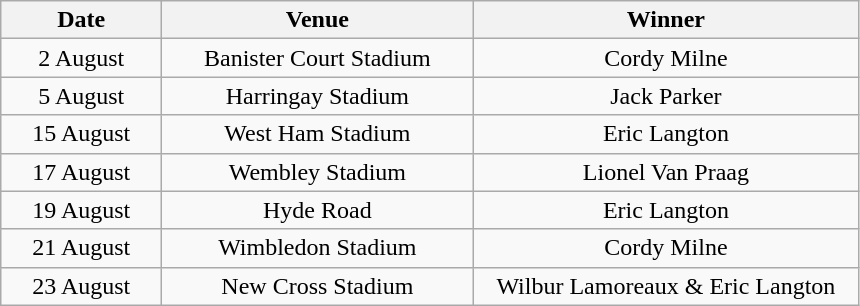<table class="wikitable" style="text-align:center">
<tr>
<th width=100>Date</th>
<th width=200>Venue</th>
<th width=250>Winner</th>
</tr>
<tr>
<td>2 August</td>
<td>Banister Court Stadium</td>
<td>Cordy Milne</td>
</tr>
<tr>
<td>5 August</td>
<td>Harringay Stadium</td>
<td>Jack Parker</td>
</tr>
<tr>
<td>15 August</td>
<td>West Ham Stadium</td>
<td>Eric Langton</td>
</tr>
<tr>
<td>17 August</td>
<td>Wembley Stadium</td>
<td>Lionel Van Praag</td>
</tr>
<tr>
<td>19 August</td>
<td>Hyde Road</td>
<td>Eric Langton</td>
</tr>
<tr>
<td>21 August</td>
<td>Wimbledon Stadium</td>
<td>Cordy Milne</td>
</tr>
<tr>
<td>23 August</td>
<td>New Cross Stadium</td>
<td>Wilbur Lamoreaux & Eric Langton</td>
</tr>
</table>
